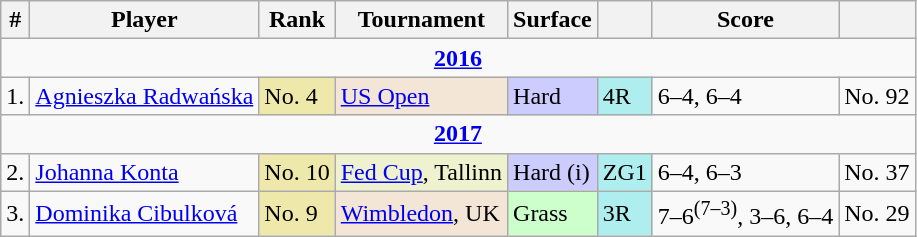<table class="wikitable sortable">
<tr>
<th>#</th>
<th>Player</th>
<th>Rank</th>
<th>Tournament</th>
<th>Surface</th>
<th></th>
<th>Score</th>
<th></th>
</tr>
<tr>
<td colspan=8 style=text-align:center><strong><a href='#'>2016</a></strong></td>
</tr>
<tr>
<td>1.</td>
<td> <a href='#'>Agnieszka Radwańska</a></td>
<td bgcolor=EEE8AA>No. 4</td>
<td bgcolor=f3e6d7><a href='#'>US Open</a></td>
<td bgcolor=CCCCFF>Hard</td>
<td bgcolor=afeeee>4R</td>
<td>6–4, 6–4</td>
<td>No. 92</td>
</tr>
<tr>
<td colspan=8 style=text-align:center><strong><a href='#'>2017</a></strong></td>
</tr>
<tr>
<td>2.</td>
<td> <a href='#'>Johanna Konta</a></td>
<td bgcolor=EEE8AA>No. 10</td>
<td bgcolor=eff2cf><a href='#'>Fed Cup</a>, Tallinn</td>
<td bgcolor=CCCCFF>Hard (i)</td>
<td bgcolor=afeeee>ZG1</td>
<td>6–4, 6–3</td>
<td>No. 37</td>
</tr>
<tr>
<td>3.</td>
<td> <a href='#'>Dominika Cibulková</a></td>
<td bgcolor=EEE8AA>No. 9</td>
<td bgcolor=f3e6d7><a href='#'>Wimbledon</a>, UK</td>
<td bgcolor=CCFFCC>Grass</td>
<td bgcolor=afeeee>3R</td>
<td>7–6<sup>(7–3)</sup>, 3–6, 6–4</td>
<td>No. 29</td>
</tr>
</table>
